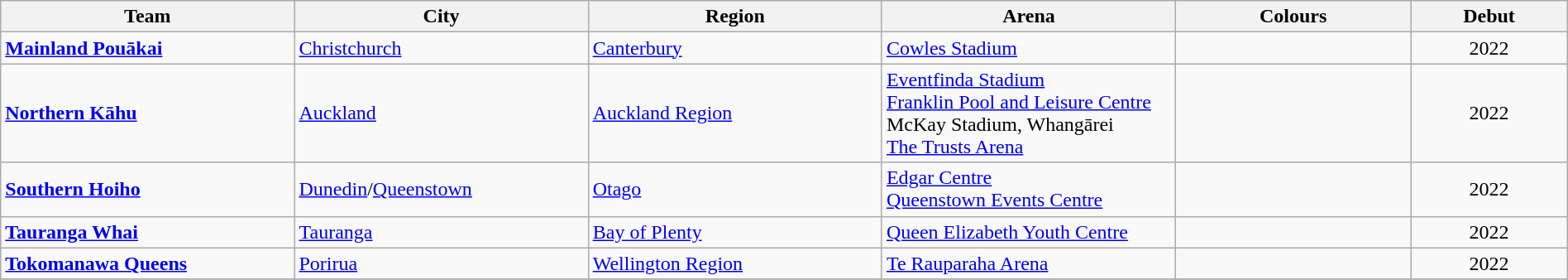<table class="wikitable" style="width:100%; text-align:left">
<tr>
<th style="width:15%">Team</th>
<th style="width:15%">City</th>
<th style="width:15%">Region</th>
<th style="width:15%">Arena</th>
<th style="width:12%">Colours</th>
<th style="width:8%">Debut</th>
</tr>
<tr>
<td><strong><a href='#'>Mainland Pouākai</a></strong></td>
<td><a href='#'>Christchurch</a></td>
<td><a href='#'>Canterbury</a></td>
<td><a href='#'>Cowles Stadium</a></td>
<td> </td>
<td align=center>2022</td>
</tr>
<tr>
<td><strong><a href='#'>Northern Kāhu</a></strong></td>
<td><a href='#'>Auckland</a></td>
<td><a href='#'>Auckland Region</a></td>
<td><a href='#'>Eventfinda Stadium</a><br><a href='#'>Franklin Pool and Leisure Centre</a><br>McKay Stadium, Whangārei<br><a href='#'>The Trusts Arena</a></td>
<td> </td>
<td align=center>2022</td>
</tr>
<tr>
<td><strong><a href='#'>Southern Hoiho</a></strong></td>
<td><a href='#'>Dunedin</a>/<a href='#'>Queenstown</a></td>
<td><a href='#'>Otago</a></td>
<td><a href='#'>Edgar Centre</a><br><a href='#'>Queenstown Events Centre</a></td>
<td>  </td>
<td align=center>2022</td>
</tr>
<tr>
<td><strong><a href='#'>Tauranga Whai</a></strong></td>
<td><a href='#'>Tauranga</a></td>
<td><a href='#'>Bay of Plenty</a></td>
<td><a href='#'>Queen Elizabeth Youth Centre</a></td>
<td>  </td>
<td align=center>2022</td>
</tr>
<tr>
<td><strong><a href='#'>Tokomanawa Queens</a></strong></td>
<td><a href='#'>Porirua</a></td>
<td><a href='#'>Wellington Region</a></td>
<td><a href='#'>Te Rauparaha Arena</a></td>
<td>  </td>
<td align=center>2022</td>
</tr>
<tr>
</tr>
</table>
